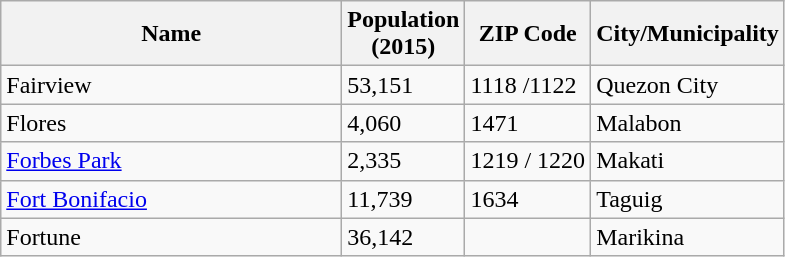<table class="wikitable sortable">
<tr>
<th style="width: 220px;">Name</th>
<th>Population<br>(2015)</th>
<th>ZIP Code</th>
<th>City/Municipality</th>
</tr>
<tr>
<td>Fairview</td>
<td>53,151</td>
<td>1118 /1122</td>
<td>Quezon City</td>
</tr>
<tr>
<td>Flores</td>
<td>4,060</td>
<td>1471</td>
<td>Malabon</td>
</tr>
<tr>
<td><a href='#'>Forbes Park</a></td>
<td>2,335</td>
<td>1219 / 1220</td>
<td>Makati</td>
</tr>
<tr>
<td><a href='#'>Fort Bonifacio</a></td>
<td>11,739</td>
<td>1634</td>
<td>Taguig</td>
</tr>
<tr>
<td>Fortune</td>
<td>36,142</td>
<td></td>
<td>Marikina</td>
</tr>
</table>
